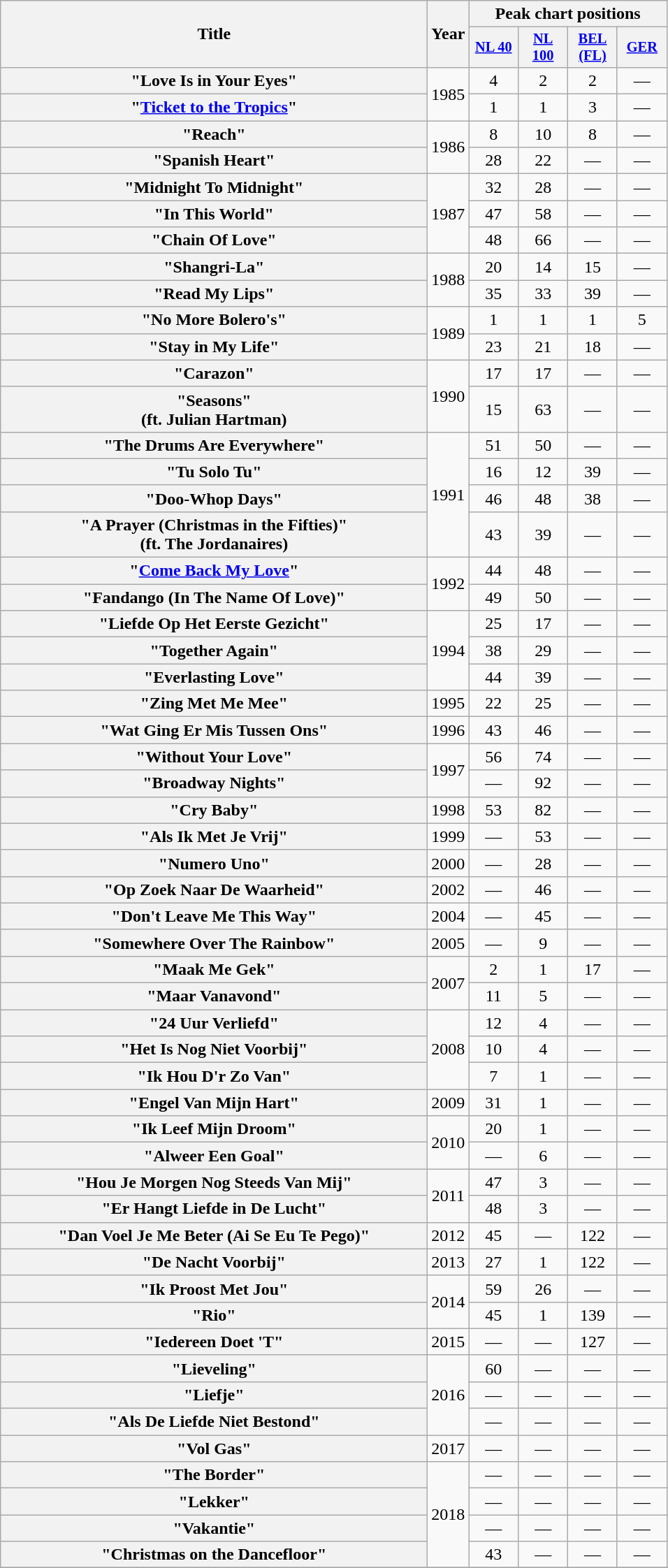<table class="wikitable plainrowheaders" style="text-align:center;">
<tr>
<th scope="col" rowspan="2" style="width:25em;">Title</th>
<th scope="col" rowspan="2" style="width:1em;">Year</th>
<th scope="col" colspan="4">Peak chart positions</th>
</tr>
<tr>
<th scope="col" style="width:3em;font-size:85%;"><a href='#'>NL 40</a></th>
<th scope="col" style="width:3em;font-size:85%;"><a href='#'>NL 100</a></th>
<th scope="col" style="width:3em;font-size:85%;"><a href='#'>BEL (FL)</a></th>
<th scope="col" style="width:3em;font-size:85%;"><a href='#'>GER</a></th>
</tr>
<tr>
<th scope="row">"Love Is in Your Eyes"</th>
<td rowspan="2">1985</td>
<td>4</td>
<td>2</td>
<td>2</td>
<td>—</td>
</tr>
<tr>
<th scope="row">"<a href='#'>Ticket to the Tropics</a>"</th>
<td>1</td>
<td>1</td>
<td>3</td>
<td>—</td>
</tr>
<tr>
<th scope="row">"Reach"</th>
<td rowspan="2">1986</td>
<td>8</td>
<td>10</td>
<td>8</td>
<td>—</td>
</tr>
<tr>
<th scope="row">"Spanish Heart"</th>
<td>28</td>
<td>22</td>
<td>—</td>
<td>—</td>
</tr>
<tr>
<th scope="row">"Midnight To Midnight"</th>
<td rowspan="3">1987</td>
<td>32</td>
<td>28</td>
<td>—</td>
<td>—</td>
</tr>
<tr>
<th scope="row">"In This World"</th>
<td>47</td>
<td>58</td>
<td>—</td>
<td>—</td>
</tr>
<tr>
<th scope="row">"Chain Of Love"</th>
<td>48</td>
<td>66</td>
<td>—</td>
<td>—</td>
</tr>
<tr>
<th scope="row">"Shangri-La"</th>
<td rowspan="2">1988</td>
<td>20</td>
<td>14</td>
<td>15</td>
<td>—</td>
</tr>
<tr>
<th scope="row">"Read My Lips"</th>
<td>35</td>
<td>33</td>
<td>39</td>
<td>—</td>
</tr>
<tr>
<th scope="row">"No More Bolero's"</th>
<td rowspan="2">1989</td>
<td>1</td>
<td>1</td>
<td>1</td>
<td>5</td>
</tr>
<tr>
<th scope="row">"Stay in My Life"</th>
<td>23</td>
<td>21</td>
<td>18</td>
<td>—</td>
</tr>
<tr>
<th scope="row">"Carazon"</th>
<td rowspan="2">1990</td>
<td>17</td>
<td>17</td>
<td>—</td>
<td>—</td>
</tr>
<tr>
<th scope="row">"Seasons" <br><span>(ft. Julian Hartman)</span></th>
<td>15</td>
<td>63</td>
<td>—</td>
<td>—</td>
</tr>
<tr>
<th scope="row">"The Drums Are Everywhere"</th>
<td rowspan="4">1991</td>
<td>51</td>
<td>50</td>
<td>—</td>
<td>—</td>
</tr>
<tr>
<th scope="row">"Tu Solo Tu"</th>
<td>16</td>
<td>12</td>
<td>39</td>
<td>—</td>
</tr>
<tr>
<th scope="row">"Doo-Whop Days"</th>
<td>46</td>
<td>48</td>
<td>38</td>
<td>—</td>
</tr>
<tr>
<th scope="row">"A Prayer (Christmas in the Fifties)"<br><span>(ft. The Jordanaires)</span></th>
<td>43</td>
<td>39</td>
<td>—</td>
<td>—</td>
</tr>
<tr>
<th scope="row">"<a href='#'>Come Back My Love</a>"</th>
<td rowspan="2">1992</td>
<td>44</td>
<td>48</td>
<td>—</td>
<td>—</td>
</tr>
<tr>
<th scope="row">"Fandango (In The Name Of Love)"</th>
<td>49</td>
<td>50</td>
<td>—</td>
<td>—</td>
</tr>
<tr>
<th scope="row">"Liefde Op Het Eerste Gezicht"</th>
<td rowspan="3">1994</td>
<td>25</td>
<td>17</td>
<td>—</td>
<td>—</td>
</tr>
<tr>
<th scope="row">"Together Again"</th>
<td>38</td>
<td>29</td>
<td>—</td>
<td>—</td>
</tr>
<tr>
<th scope="row">"Everlasting Love"</th>
<td>44</td>
<td>39</td>
<td>—</td>
<td>—</td>
</tr>
<tr>
<th scope="row">"Zing Met Me Mee"</th>
<td rowspan="1">1995</td>
<td>22</td>
<td>25</td>
<td>—</td>
<td>—</td>
</tr>
<tr>
<th scope="row">"Wat Ging Er Mis Tussen Ons"</th>
<td rowspan="1">1996</td>
<td>43</td>
<td>46</td>
<td>—</td>
<td>—</td>
</tr>
<tr>
<th scope="row">"Without Your Love"</th>
<td rowspan="2">1997</td>
<td>56</td>
<td>74</td>
<td>—</td>
<td>—</td>
</tr>
<tr>
<th scope="row">"Broadway Nights"</th>
<td>—</td>
<td>92</td>
<td>—</td>
<td>—</td>
</tr>
<tr>
<th scope="row">"Cry Baby"</th>
<td rowspan="1">1998</td>
<td>53</td>
<td>82</td>
<td>—</td>
<td>—</td>
</tr>
<tr>
<th scope="row">"Als Ik Met Je Vrij"</th>
<td rowspan="1">1999</td>
<td>—</td>
<td>53</td>
<td>—</td>
<td>—</td>
</tr>
<tr>
<th scope="row">"Numero Uno"</th>
<td rowspan="1">2000</td>
<td>—</td>
<td>28</td>
<td>—</td>
<td>—</td>
</tr>
<tr>
<th scope="row">"Op Zoek Naar De Waarheid"</th>
<td rowspan="1">2002</td>
<td>—</td>
<td>46</td>
<td>—</td>
<td>—</td>
</tr>
<tr>
<th scope="row">"Don't Leave Me This Way"</th>
<td rowspan="1">2004</td>
<td>—</td>
<td>45</td>
<td>—</td>
<td>—</td>
</tr>
<tr>
<th scope="row">"Somewhere Over The Rainbow"</th>
<td rowspan="1">2005</td>
<td>—</td>
<td>9</td>
<td>—</td>
<td>—</td>
</tr>
<tr>
<th scope="row">"Maak Me Gek"</th>
<td rowspan="2">2007</td>
<td>2</td>
<td>1</td>
<td>17</td>
<td>—</td>
</tr>
<tr>
<th scope="row">"Maar Vanavond"</th>
<td>11</td>
<td>5</td>
<td>—</td>
<td>—</td>
</tr>
<tr>
<th scope="row">"24 Uur Verliefd"</th>
<td rowspan="3">2008</td>
<td>12</td>
<td>4</td>
<td>—</td>
<td>—</td>
</tr>
<tr>
<th scope="row">"Het Is Nog Niet Voorbij"</th>
<td>10</td>
<td>4</td>
<td>—</td>
<td>—</td>
</tr>
<tr>
<th scope="row">"Ik Hou D'r Zo Van"</th>
<td>7</td>
<td>1</td>
<td>—</td>
<td>—</td>
</tr>
<tr>
<th scope="row">"Engel Van Mijn Hart"</th>
<td rowspan="1">2009</td>
<td>31</td>
<td>1</td>
<td>—</td>
<td>—</td>
</tr>
<tr>
<th scope="row">"Ik Leef Mijn Droom"</th>
<td rowspan="2">2010</td>
<td>20</td>
<td>1</td>
<td>—</td>
<td>—</td>
</tr>
<tr>
<th scope="row">"Alweer Een Goal"</th>
<td>—</td>
<td>6</td>
<td>—</td>
<td>—</td>
</tr>
<tr>
<th scope="row">"Hou Je Morgen Nog Steeds Van Mij"</th>
<td rowspan="2">2011</td>
<td>47</td>
<td>3</td>
<td>—</td>
<td>—</td>
</tr>
<tr>
<th scope="row">"Er Hangt Liefde in De Lucht"</th>
<td>48</td>
<td>3</td>
<td>—</td>
<td>—</td>
</tr>
<tr>
<th scope="row">"Dan Voel Je Me Beter (Ai Se Eu Te Pego)"</th>
<td rowspan="1">2012</td>
<td>45</td>
<td>—</td>
<td>122</td>
<td>—</td>
</tr>
<tr>
<th scope="row">"De Nacht Voorbij"</th>
<td rowspan="1">2013</td>
<td>27</td>
<td>1</td>
<td>122</td>
<td>—</td>
</tr>
<tr>
<th scope="row">"Ik Proost Met Jou"</th>
<td rowspan="2">2014</td>
<td>59</td>
<td>26</td>
<td>—</td>
<td>—</td>
</tr>
<tr>
<th scope="row">"Rio"</th>
<td>45</td>
<td>1</td>
<td>139</td>
<td>—</td>
</tr>
<tr>
<th scope="row">"Iedereen Doet 'T"</th>
<td rowspan="1">2015</td>
<td>—</td>
<td>—</td>
<td>127</td>
<td>—</td>
</tr>
<tr>
<th scope="row">"Lieveling"</th>
<td rowspan="3">2016</td>
<td>60</td>
<td>—</td>
<td>—</td>
<td>—</td>
</tr>
<tr>
<th scope="row">"Liefje"</th>
<td>—</td>
<td>—</td>
<td>—</td>
<td>—</td>
</tr>
<tr>
<th scope="row">"Als De Liefde Niet Bestond"</th>
<td>—</td>
<td>—</td>
<td>—</td>
<td>—</td>
</tr>
<tr>
<th scope="row">"Vol Gas"</th>
<td rowspan="1">2017</td>
<td>—</td>
<td>—</td>
<td>—</td>
<td>—</td>
</tr>
<tr>
<th scope="row">"The Border"</th>
<td rowspan="4">2018</td>
<td>—</td>
<td>—</td>
<td>—</td>
<td>—</td>
</tr>
<tr>
<th scope="row">"Lekker"</th>
<td>—</td>
<td>—</td>
<td>—</td>
<td>—</td>
</tr>
<tr>
<th scope="row">"Vakantie"</th>
<td>—</td>
<td>—</td>
<td>—</td>
<td>—</td>
</tr>
<tr>
<th scope="row">"Christmas on the Dancefloor"</th>
<td>43</td>
<td>—</td>
<td>—</td>
<td>—</td>
</tr>
<tr>
</tr>
</table>
